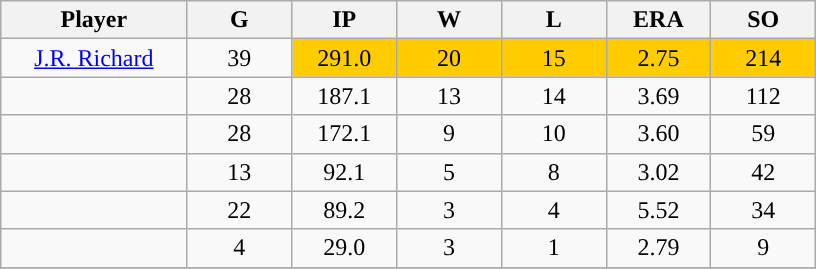<table class="wikitable sortable">
<tr>
<th bgcolor="#DDDDFF" width="16%">Player</th>
<th bgcolor="#DDDDFF" width="9%">G</th>
<th bgcolor="#DDDDFF" width="9%">IP</th>
<th bgcolor="#DDDDFF" width="9%">W</th>
<th bgcolor="#DDDDFF" width="9%">L</th>
<th bgcolor="#DDDDFF" width="9%">ERA</th>
<th bgcolor="#DDDDFF" width="9%">SO</th>
</tr>
<tr align="center">
<td><a href='#'>J.R. Richard</a></td>
<td>39</td>
<td style="background:#fc0;">291.0</td>
<td style="background:#fc0;">20</td>
<td style="background:#fc0;">15</td>
<td style="background:#fc0;">2.75</td>
<td style="background:#fc0;">214</td>
</tr>
<tr align="center">
<td></td>
<td>28</td>
<td>187.1</td>
<td>13</td>
<td>14</td>
<td>3.69</td>
<td>112</td>
</tr>
<tr align="center">
<td></td>
<td>28</td>
<td>172.1</td>
<td>9</td>
<td>10</td>
<td>3.60</td>
<td>59</td>
</tr>
<tr align="center">
<td></td>
<td>13</td>
<td>92.1</td>
<td>5</td>
<td>8</td>
<td>3.02</td>
<td>42</td>
</tr>
<tr align="center">
<td></td>
<td>22</td>
<td>89.2</td>
<td>3</td>
<td>4</td>
<td>5.52</td>
<td>34</td>
</tr>
<tr align="center">
<td></td>
<td>4</td>
<td>29.0</td>
<td>3</td>
<td>1</td>
<td>2.79</td>
<td>9</td>
</tr>
<tr align="center">
</tr>
</table>
